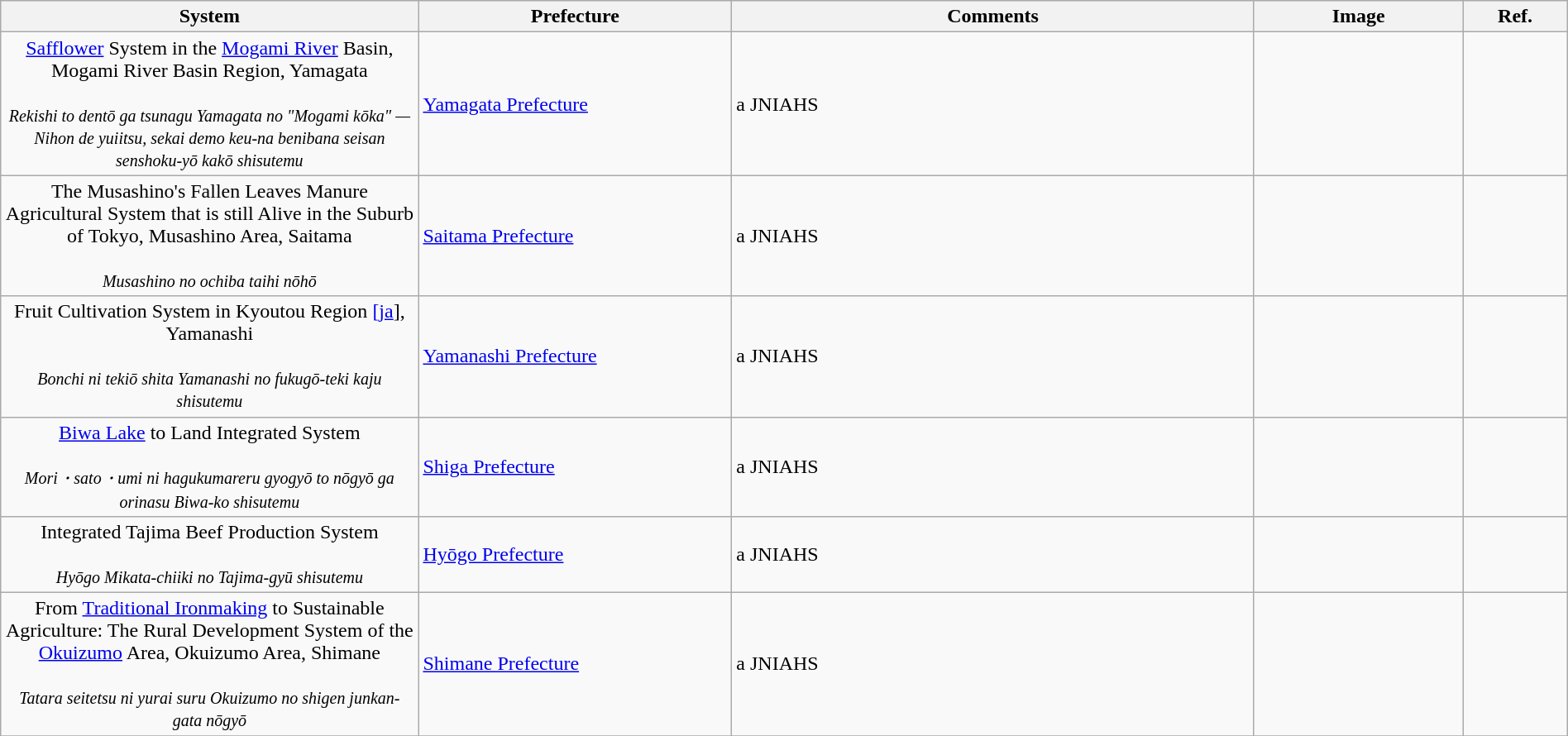<table class="wikitable sortable"  style="width:100%;">
<tr>
<th width="20%" align="left">System</th>
<th width="15%" align="left">Prefecture</th>
<th width="25%" align="left">Comments</th>
<th width="10%" align="left">Image</th>
<th width="5%" align="left">Ref.</th>
</tr>
<tr>
<td align="center"><a href='#'>Safflower</a> System in the <a href='#'>Mogami River</a> Basin, Mogami River Basin Region, Yamagata<br><br><small><em>Rekishi to dentō ga tsunagu Yamagata no "Mogami kōka" — Nihon de yuiitsu, sekai demo keu-na benibana seisan senshoku-yō kakō shisutemu</em></small></td>
<td><a href='#'>Yamagata Prefecture</a></td>
<td>a JNIAHS</td>
<td></td>
<td></td>
</tr>
<tr>
<td align="center">The Musashino's Fallen Leaves Manure Agricultural System that is still Alive in the Suburb of Tokyo, Musashino Area, Saitama<br><br><small><em>Musashino no ochiba taihi nōhō</em></small></td>
<td><a href='#'>Saitama Prefecture</a></td>
<td>a JNIAHS</td>
<td></td>
<td></td>
</tr>
<tr>
<td align="center">Fruit Cultivation System in Kyoutou Region <a href='#'>[ja</a>], Yamanashi<br><br><small><em>Bonchi ni tekiō shita Yamanashi no fukugō-teki kaju shisutemu</em></small></td>
<td><a href='#'>Yamanashi Prefecture</a></td>
<td>a JNIAHS</td>
<td></td>
<td></td>
</tr>
<tr>
<td align="center"><a href='#'>Biwa Lake</a> to Land Integrated System<br><br><small><em>Mori・sato・umi ni hagukumareru gyogyō to nōgyō ga orinasu Biwa-ko shisutemu</em></small></td>
<td><a href='#'>Shiga Prefecture</a></td>
<td>a JNIAHS</td>
<td></td>
<td></td>
</tr>
<tr>
<td align="center">Integrated Tajima Beef Production System<br><br><small><em>Hyōgo Mikata-chiiki no Tajima-gyū shisutemu</em></small></td>
<td><a href='#'>Hyōgo Prefecture</a></td>
<td>a JNIAHS</td>
<td></td>
<td></td>
</tr>
<tr>
<td align="center">From <a href='#'>Traditional Ironmaking</a> to Sustainable Agriculture: The Rural Development System of the <a href='#'>Okuizumo</a> Area, Okuizumo Area, Shimane<br><br><small><em>Tatara seitetsu ni yurai suru Okuizumo no shigen junkan-gata nōgyō</em></small></td>
<td><a href='#'>Shimane Prefecture</a></td>
<td>a JNIAHS</td>
<td></td>
<td></td>
</tr>
<tr>
</tr>
</table>
